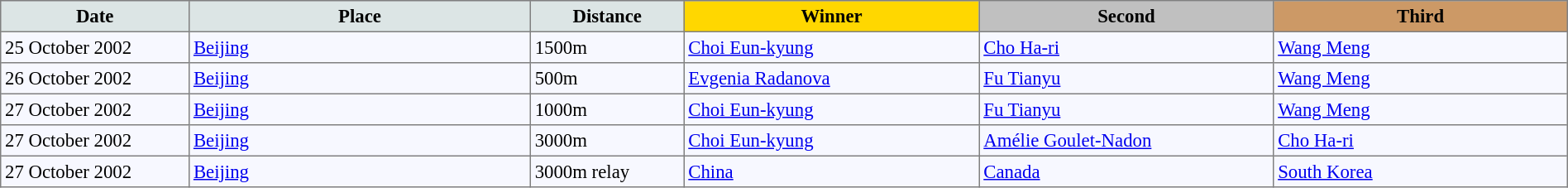<table bgcolor="#f7f8ff" cellpadding="3" cellspacing="0" border="1" style="font-size: 95%; border: gray solid 1px; border-collapse: collapse;">
<tr bgcolor="#CCCCCC">
<td align="center" bgcolor="#DCE5E5" width="150"><strong>Date</strong></td>
<td align="center" bgcolor="#DCE5E5" width="280"><strong>Place</strong></td>
<td align="center" bgcolor="#DCE5E5" width="120"><strong>Distance</strong></td>
<td align="center" bgcolor="gold" width="240"><strong>Winner</strong></td>
<td align="center" bgcolor="silver" width="240"><strong>Second</strong></td>
<td align="center" bgcolor="CC9966" width="240"><strong>Third</strong></td>
</tr>
<tr align="left">
<td>25 October 2002</td>
<td> <a href='#'>Beijing</a></td>
<td>1500m</td>
<td> <a href='#'>Choi Eun-kyung</a></td>
<td> <a href='#'>Cho Ha-ri</a></td>
<td> <a href='#'>Wang Meng</a></td>
</tr>
<tr align="left">
<td>26 October 2002</td>
<td> <a href='#'>Beijing</a></td>
<td>500m</td>
<td> <a href='#'>Evgenia Radanova</a></td>
<td> <a href='#'>Fu Tianyu</a></td>
<td> <a href='#'>Wang Meng</a></td>
</tr>
<tr align="left">
<td>27 October 2002</td>
<td> <a href='#'>Beijing</a></td>
<td>1000m</td>
<td> <a href='#'>Choi Eun-kyung</a></td>
<td> <a href='#'>Fu Tianyu</a></td>
<td> <a href='#'>Wang Meng</a></td>
</tr>
<tr align="left">
<td>27 October 2002</td>
<td> <a href='#'>Beijing</a></td>
<td>3000m</td>
<td> <a href='#'>Choi Eun-kyung</a></td>
<td> <a href='#'>Amélie Goulet-Nadon</a></td>
<td> <a href='#'>Cho Ha-ri</a></td>
</tr>
<tr align="left">
<td>27 October 2002</td>
<td> <a href='#'>Beijing</a></td>
<td>3000m relay</td>
<td> <a href='#'>China</a></td>
<td> <a href='#'>Canada</a></td>
<td> <a href='#'>South Korea</a></td>
</tr>
</table>
